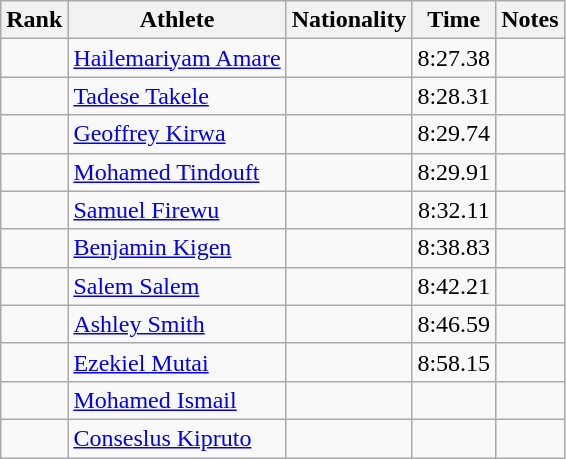<table class="wikitable sortable" style="text-align:center">
<tr>
<th>Rank</th>
<th>Athlete</th>
<th>Nationality</th>
<th>Time</th>
<th>Notes</th>
</tr>
<tr>
<td></td>
<td align="left"><a href='#'>Hailemariyam Amare</a></td>
<td align=left></td>
<td>8:27.38</td>
<td></td>
</tr>
<tr>
<td></td>
<td align="left"><a href='#'>Tadese Takele</a></td>
<td align=left></td>
<td>8:28.31</td>
<td></td>
</tr>
<tr>
<td></td>
<td align="left"><a href='#'>Geoffrey Kirwa</a></td>
<td align=left></td>
<td>8:29.74</td>
<td></td>
</tr>
<tr>
<td></td>
<td align="left"><a href='#'>Mohamed Tindouft</a></td>
<td align=left></td>
<td>8:29.91</td>
<td></td>
</tr>
<tr>
<td></td>
<td align="left"><a href='#'>Samuel Firewu</a></td>
<td align=left></td>
<td>8:32.11</td>
<td></td>
</tr>
<tr>
<td></td>
<td align="left"><a href='#'>Benjamin Kigen</a></td>
<td align=left></td>
<td>8:38.83</td>
<td></td>
</tr>
<tr>
<td></td>
<td align="left"><a href='#'>Salem Salem</a></td>
<td align=left></td>
<td>8:42.21</td>
<td></td>
</tr>
<tr>
<td></td>
<td align="left"><a href='#'>Ashley Smith</a></td>
<td align=left></td>
<td>8:46.59</td>
<td></td>
</tr>
<tr>
<td></td>
<td align="left"><a href='#'>Ezekiel Mutai</a></td>
<td align=left></td>
<td>8:58.15</td>
<td></td>
</tr>
<tr>
<td></td>
<td align="left"><a href='#'>Mohamed Ismail</a></td>
<td align=left></td>
<td></td>
<td></td>
</tr>
<tr>
<td></td>
<td align="left"><a href='#'>Conseslus Kipruto</a></td>
<td align=left></td>
<td></td>
<td></td>
</tr>
</table>
